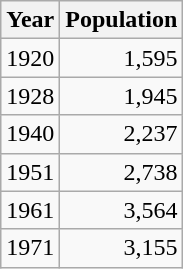<table class="wikitable">
<tr>
<th>Year</th>
<th>Population</th>
</tr>
<tr>
<td>1920</td>
<td align="right">1,595</td>
</tr>
<tr>
<td>1928</td>
<td align="right">1,945</td>
</tr>
<tr>
<td>1940</td>
<td align="right">2,237</td>
</tr>
<tr>
<td>1951</td>
<td align="right">2,738</td>
</tr>
<tr>
<td>1961</td>
<td align="right">3,564</td>
</tr>
<tr>
<td>1971</td>
<td align="right">3,155</td>
</tr>
</table>
